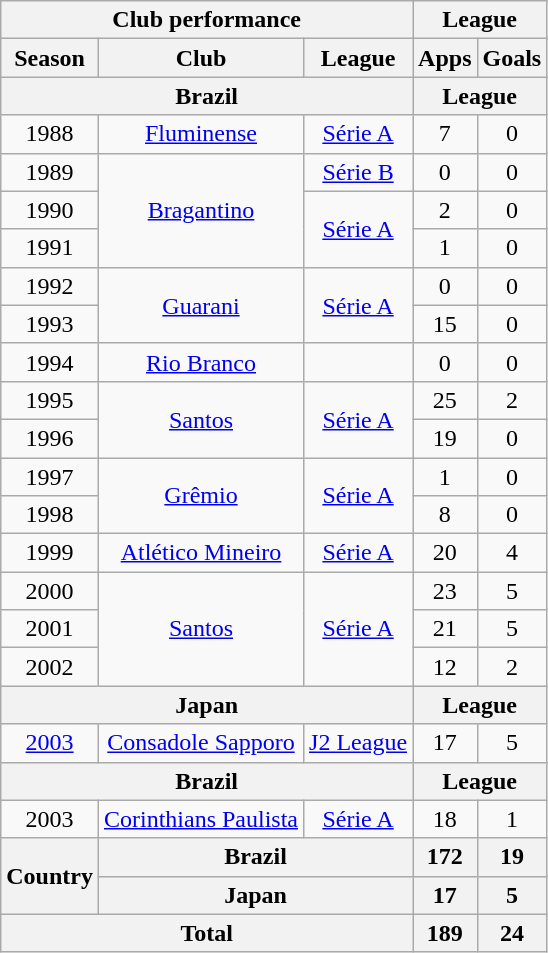<table class="wikitable" style="text-align:center;">
<tr>
<th colspan=3>Club performance</th>
<th colspan=2>League</th>
</tr>
<tr>
<th>Season</th>
<th>Club</th>
<th>League</th>
<th>Apps</th>
<th>Goals</th>
</tr>
<tr>
<th colspan=3>Brazil</th>
<th colspan=2>League</th>
</tr>
<tr>
<td>1988</td>
<td><a href='#'>Fluminense</a></td>
<td><a href='#'>Série A</a></td>
<td>7</td>
<td>0</td>
</tr>
<tr>
<td>1989</td>
<td rowspan="3"><a href='#'>Bragantino</a></td>
<td><a href='#'>Série B</a></td>
<td>0</td>
<td>0</td>
</tr>
<tr>
<td>1990</td>
<td rowspan="2"><a href='#'>Série A</a></td>
<td>2</td>
<td>0</td>
</tr>
<tr>
<td>1991</td>
<td>1</td>
<td>0</td>
</tr>
<tr>
<td>1992</td>
<td rowspan="2"><a href='#'>Guarani</a></td>
<td rowspan="2"><a href='#'>Série A</a></td>
<td>0</td>
<td>0</td>
</tr>
<tr>
<td>1993</td>
<td>15</td>
<td>0</td>
</tr>
<tr>
<td>1994</td>
<td><a href='#'>Rio Branco</a></td>
<td></td>
<td>0</td>
<td>0</td>
</tr>
<tr>
<td>1995</td>
<td rowspan="2"><a href='#'>Santos</a></td>
<td rowspan="2"><a href='#'>Série A</a></td>
<td>25</td>
<td>2</td>
</tr>
<tr>
<td>1996</td>
<td>19</td>
<td>0</td>
</tr>
<tr>
<td>1997</td>
<td rowspan="2"><a href='#'>Grêmio</a></td>
<td rowspan="2"><a href='#'>Série A</a></td>
<td>1</td>
<td>0</td>
</tr>
<tr>
<td>1998</td>
<td>8</td>
<td>0</td>
</tr>
<tr>
<td>1999</td>
<td><a href='#'>Atlético Mineiro</a></td>
<td><a href='#'>Série A</a></td>
<td>20</td>
<td>4</td>
</tr>
<tr>
<td>2000</td>
<td rowspan="3"><a href='#'>Santos</a></td>
<td rowspan="3"><a href='#'>Série A</a></td>
<td>23</td>
<td>5</td>
</tr>
<tr>
<td>2001</td>
<td>21</td>
<td>5</td>
</tr>
<tr>
<td>2002</td>
<td>12</td>
<td>2</td>
</tr>
<tr>
<th colspan=3>Japan</th>
<th colspan=2>League</th>
</tr>
<tr>
<td><a href='#'>2003</a></td>
<td><a href='#'>Consadole Sapporo</a></td>
<td><a href='#'>J2 League</a></td>
<td>17</td>
<td>5</td>
</tr>
<tr>
<th colspan=3>Brazil</th>
<th colspan=2>League</th>
</tr>
<tr>
<td>2003</td>
<td><a href='#'>Corinthians Paulista</a></td>
<td><a href='#'>Série A</a></td>
<td>18</td>
<td>1</td>
</tr>
<tr>
<th rowspan=2>Country</th>
<th colspan=2>Brazil</th>
<th>172</th>
<th>19</th>
</tr>
<tr>
<th colspan=2>Japan</th>
<th>17</th>
<th>5</th>
</tr>
<tr>
<th colspan=3>Total</th>
<th>189</th>
<th>24</th>
</tr>
</table>
